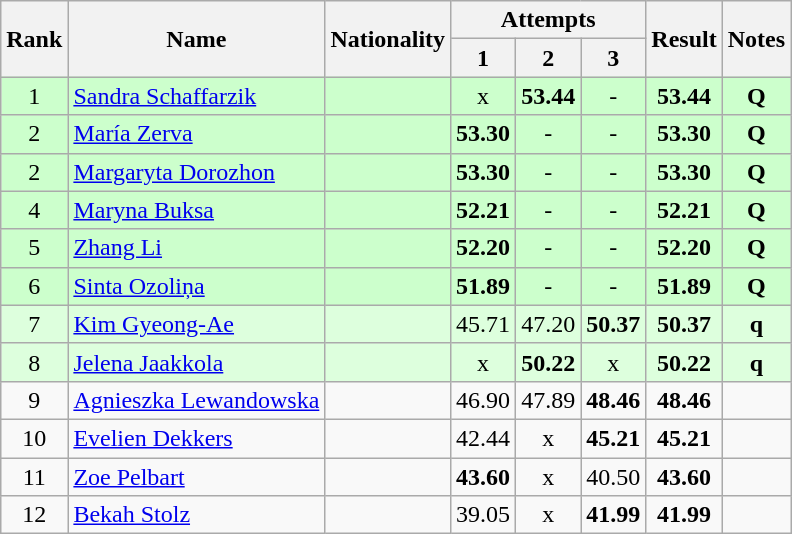<table class="wikitable sortable" style="text-align:center">
<tr>
<th rowspan=2>Rank</th>
<th rowspan=2>Name</th>
<th rowspan=2>Nationality</th>
<th colspan=3>Attempts</th>
<th rowspan=2>Result</th>
<th rowspan=2>Notes</th>
</tr>
<tr>
<th>1</th>
<th>2</th>
<th>3</th>
</tr>
<tr bgcolor=ccffcc>
<td>1</td>
<td align=left><a href='#'>Sandra Schaffarzik</a></td>
<td align=left></td>
<td>x</td>
<td><strong>53.44</strong></td>
<td>-</td>
<td><strong>53.44</strong></td>
<td><strong>Q</strong></td>
</tr>
<tr bgcolor=ccffcc>
<td>2</td>
<td align=left><a href='#'>María Zerva</a></td>
<td align=left></td>
<td><strong>53.30</strong></td>
<td>-</td>
<td>-</td>
<td><strong>53.30</strong></td>
<td><strong>Q</strong></td>
</tr>
<tr bgcolor=ccffcc>
<td>2</td>
<td align=left><a href='#'>Margaryta Dorozhon</a></td>
<td align=left></td>
<td><strong>53.30</strong></td>
<td>-</td>
<td>-</td>
<td><strong>53.30</strong></td>
<td><strong>Q</strong></td>
</tr>
<tr bgcolor=ccffcc>
<td>4</td>
<td align=left><a href='#'>Maryna Buksa</a></td>
<td align=left></td>
<td><strong>52.21</strong></td>
<td>-</td>
<td>-</td>
<td><strong>52.21</strong></td>
<td><strong>Q</strong></td>
</tr>
<tr bgcolor=ccffcc>
<td>5</td>
<td align=left><a href='#'>Zhang Li</a></td>
<td align=left></td>
<td><strong>52.20</strong></td>
<td>-</td>
<td>-</td>
<td><strong>52.20</strong></td>
<td><strong>Q</strong></td>
</tr>
<tr bgcolor=ccffcc>
<td>6</td>
<td align=left><a href='#'>Sinta Ozoliņa</a></td>
<td align=left></td>
<td><strong>51.89</strong></td>
<td>-</td>
<td>-</td>
<td><strong>51.89</strong></td>
<td><strong>Q</strong></td>
</tr>
<tr bgcolor=ddffdd>
<td>7</td>
<td align=left><a href='#'>Kim Gyeong-Ae</a></td>
<td align=left></td>
<td>45.71</td>
<td>47.20</td>
<td><strong>50.37</strong></td>
<td><strong>50.37</strong></td>
<td><strong>q</strong></td>
</tr>
<tr bgcolor=ddffdd>
<td>8</td>
<td align=left><a href='#'>Jelena Jaakkola</a></td>
<td align=left></td>
<td>x</td>
<td><strong>50.22</strong></td>
<td>x</td>
<td><strong>50.22</strong></td>
<td><strong>q</strong></td>
</tr>
<tr>
<td>9</td>
<td align=left><a href='#'>Agnieszka Lewandowska</a></td>
<td align=left></td>
<td>46.90</td>
<td>47.89</td>
<td><strong>48.46</strong></td>
<td><strong>48.46</strong></td>
<td></td>
</tr>
<tr>
<td>10</td>
<td align=left><a href='#'>Evelien Dekkers</a></td>
<td align=left></td>
<td>42.44</td>
<td>x</td>
<td><strong>45.21</strong></td>
<td><strong>45.21</strong></td>
<td></td>
</tr>
<tr>
<td>11</td>
<td align=left><a href='#'>Zoe Pelbart</a></td>
<td align=left></td>
<td><strong>43.60</strong></td>
<td>x</td>
<td>40.50</td>
<td><strong>43.60</strong></td>
<td></td>
</tr>
<tr>
<td>12</td>
<td align=left><a href='#'>Bekah Stolz</a></td>
<td align=left></td>
<td>39.05</td>
<td>x</td>
<td><strong>41.99</strong></td>
<td><strong>41.99</strong></td>
<td></td>
</tr>
</table>
